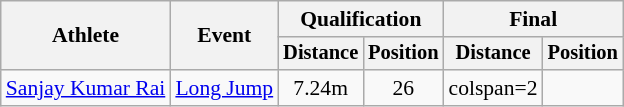<table class="wikitable" style="font-size:90%">
<tr>
<th rowspan="2">Athlete</th>
<th rowspan="2">Event</th>
<th colspan="2">Qualification</th>
<th colspan="2">Final</th>
</tr>
<tr style="font-size:95%">
<th>Distance</th>
<th>Position</th>
<th>Distance</th>
<th>Position</th>
</tr>
<tr style=text-align:center>
<td style=text-align:left><a href='#'>Sanjay Kumar Rai</a></td>
<td style="text-align:left"><a href='#'>Long Jump</a></td>
<td>7.24m</td>
<td>26</td>
<td>colspan=2 </td>
</tr>
</table>
